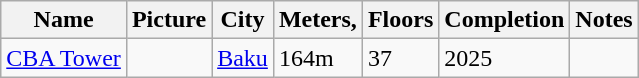<table class="wikitable sortable">
<tr>
<th>Name</th>
<th class="unsortable">Picture</th>
<th>City</th>
<th>Meters,</th>
<th>Floors</th>
<th>Completion</th>
<th class="unsortable">Notes</th>
</tr>
<tr>
<td><a href='#'>CBA Tower</a></td>
<td></td>
<td><a href='#'>Baku</a></td>
<td>164m</td>
<td>37</td>
<td>2025</td>
<td></td>
</tr>
</table>
